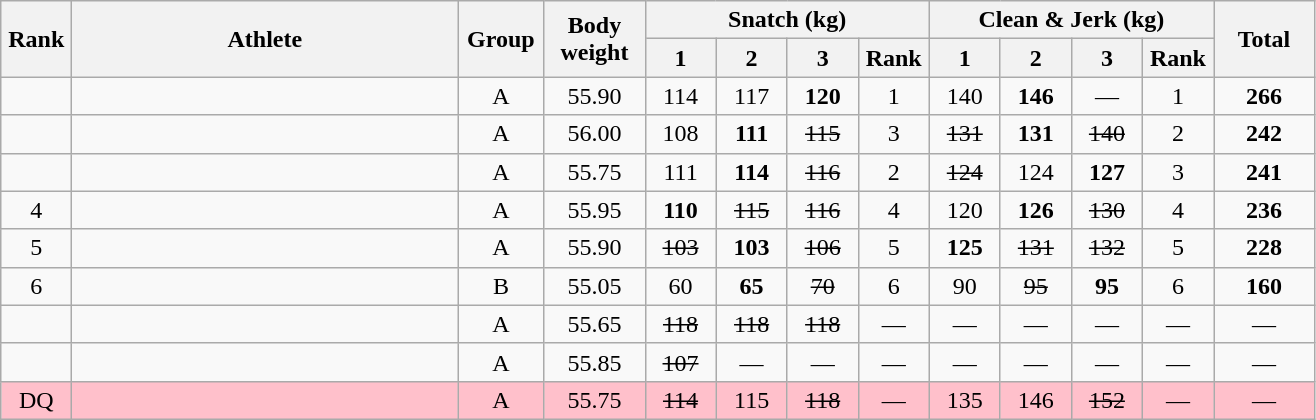<table class = "wikitable" style="text-align:center;">
<tr>
<th rowspan=2 width=40>Rank</th>
<th rowspan=2 width=250>Athlete</th>
<th rowspan=2 width=50>Group</th>
<th rowspan=2 width=60>Body weight</th>
<th colspan=4>Snatch (kg)</th>
<th colspan=4>Clean & Jerk (kg)</th>
<th rowspan=2 width=60>Total</th>
</tr>
<tr>
<th width=40>1</th>
<th width=40>2</th>
<th width=40>3</th>
<th width=40>Rank</th>
<th width=40>1</th>
<th width=40>2</th>
<th width=40>3</th>
<th width=40>Rank</th>
</tr>
<tr>
<td></td>
<td align=left></td>
<td>A</td>
<td>55.90</td>
<td>114</td>
<td>117</td>
<td><strong>120</strong></td>
<td>1</td>
<td>140</td>
<td><strong>146</strong></td>
<td>—</td>
<td>1</td>
<td><strong>266</strong></td>
</tr>
<tr>
<td></td>
<td align=left></td>
<td>A</td>
<td>56.00</td>
<td>108</td>
<td><strong>111</strong></td>
<td><s>115</s></td>
<td>3</td>
<td><s>131</s></td>
<td><strong>131</strong></td>
<td><s>140</s></td>
<td>2</td>
<td><strong>242</strong></td>
</tr>
<tr>
<td></td>
<td align=left></td>
<td>A</td>
<td>55.75</td>
<td>111</td>
<td><strong>114</strong></td>
<td><s>116</s></td>
<td>2</td>
<td><s>124</s></td>
<td>124</td>
<td><strong>127</strong></td>
<td>3</td>
<td><strong>241</strong></td>
</tr>
<tr>
<td>4</td>
<td align=left></td>
<td>A</td>
<td>55.95</td>
<td><strong>110</strong></td>
<td><s>115</s></td>
<td><s>116</s></td>
<td>4</td>
<td>120</td>
<td><strong>126</strong></td>
<td><s>130</s></td>
<td>4</td>
<td><strong>236</strong></td>
</tr>
<tr>
<td>5</td>
<td align=left></td>
<td>A</td>
<td>55.90</td>
<td><s>103</s></td>
<td><strong>103</strong></td>
<td><s>106</s></td>
<td>5</td>
<td><strong>125</strong></td>
<td><s>131</s></td>
<td><s>132</s></td>
<td>5</td>
<td><strong>228</strong></td>
</tr>
<tr>
<td>6</td>
<td align=left></td>
<td>B</td>
<td>55.05</td>
<td>60</td>
<td><strong>65</strong></td>
<td><s>70</s></td>
<td>6</td>
<td>90</td>
<td><s>95</s></td>
<td><strong>95</strong></td>
<td>6</td>
<td><strong>160</strong></td>
</tr>
<tr>
<td></td>
<td align=left></td>
<td>A</td>
<td>55.65</td>
<td><s>118</s></td>
<td><s>118</s></td>
<td><s>118</s></td>
<td>—</td>
<td>—</td>
<td>—</td>
<td>—</td>
<td>—</td>
<td>—</td>
</tr>
<tr>
<td></td>
<td align=left></td>
<td>A</td>
<td>55.85</td>
<td><s>107</s></td>
<td>—</td>
<td>—</td>
<td>—</td>
<td>—</td>
<td>—</td>
<td>—</td>
<td>—</td>
<td>—</td>
</tr>
<tr bgcolor=pink>
<td>DQ</td>
<td align=left></td>
<td>A</td>
<td>55.75</td>
<td><s>114</s></td>
<td>115</td>
<td><s>118</s></td>
<td>—</td>
<td>135</td>
<td>146</td>
<td><s>152</s></td>
<td>—</td>
<td>—</td>
</tr>
</table>
